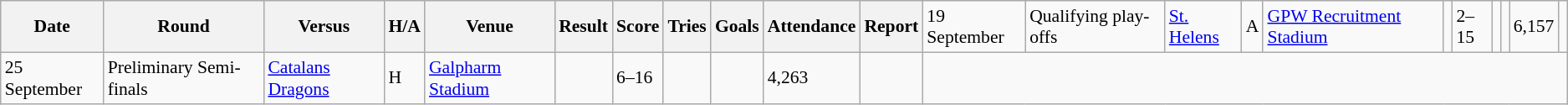<table class="wikitable defaultleft col2center col4center col7center col10right" style="font-size:90%;">
<tr>
<th>Date</th>
<th>Round</th>
<th>Versus</th>
<th>H/A</th>
<th>Venue</th>
<th>Result</th>
<th>Score</th>
<th>Tries</th>
<th>Goals</th>
<th>Attendance</th>
<th>Report</th>
<td>19 September</td>
<td>Qualifying play-offs</td>
<td> <a href='#'>St. Helens</a></td>
<td>A</td>
<td><a href='#'>GPW Recruitment Stadium</a></td>
<td></td>
<td>2–15</td>
<td></td>
<td></td>
<td>6,157</td>
<td></td>
</tr>
<tr>
<td>25 September</td>
<td>Preliminary Semi-finals</td>
<td> <a href='#'>Catalans Dragons</a></td>
<td>H</td>
<td><a href='#'>Galpharm Stadium</a></td>
<td></td>
<td>6–16</td>
<td></td>
<td></td>
<td>4,263</td>
<td></td>
</tr>
</table>
